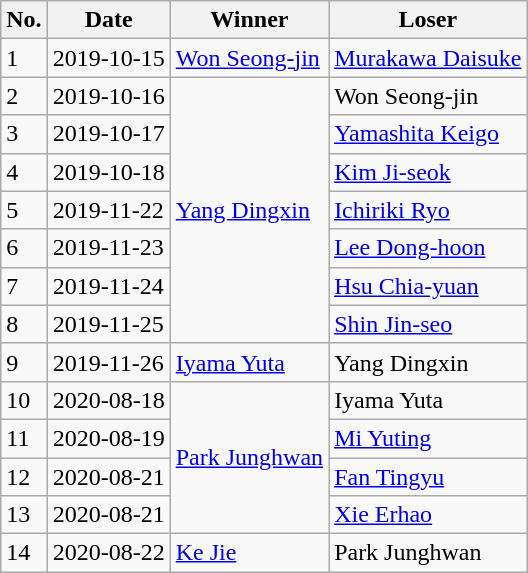<table class="wikitable">
<tr>
<th>No.</th>
<th>Date</th>
<th>Winner</th>
<th>Loser</th>
</tr>
<tr>
<td>1</td>
<td>2019-10-15</td>
<td> <a href='#'>Won Seong-jin</a></td>
<td> <a href='#'>Murakawa Daisuke</a></td>
</tr>
<tr>
<td>2</td>
<td>2019-10-16</td>
<td rowspan=7> <a href='#'>Yang Dingxin</a></td>
<td> Won Seong-jin</td>
</tr>
<tr>
<td>3</td>
<td>2019-10-17</td>
<td> <a href='#'>Yamashita Keigo</a></td>
</tr>
<tr>
<td>4</td>
<td>2019-10-18</td>
<td> <a href='#'>Kim Ji-seok</a></td>
</tr>
<tr>
<td>5</td>
<td>2019-11-22</td>
<td> <a href='#'>Ichiriki Ryo</a></td>
</tr>
<tr>
<td>6</td>
<td>2019-11-23</td>
<td> <a href='#'>Lee Dong-hoon</a></td>
</tr>
<tr>
<td>7</td>
<td>2019-11-24</td>
<td> <a href='#'>Hsu Chia-yuan</a></td>
</tr>
<tr>
<td>8</td>
<td>2019-11-25</td>
<td> <a href='#'>Shin Jin-seo</a></td>
</tr>
<tr>
<td>9</td>
<td>2019-11-26</td>
<td> <a href='#'>Iyama Yuta</a></td>
<td> Yang Dingxin</td>
</tr>
<tr>
<td>10</td>
<td>2020-08-18</td>
<td rowspan=4> <a href='#'>Park Junghwan</a></td>
<td> Iyama Yuta</td>
</tr>
<tr>
<td>11</td>
<td>2020-08-19</td>
<td> <a href='#'>Mi Yuting</a></td>
</tr>
<tr>
<td>12</td>
<td>2020-08-21</td>
<td> <a href='#'>Fan Tingyu</a></td>
</tr>
<tr>
<td>13</td>
<td>2020-08-21</td>
<td> <a href='#'>Xie Erhao</a></td>
</tr>
<tr>
<td>14</td>
<td>2020-08-22</td>
<td> <a href='#'>Ke Jie</a></td>
<td> Park Junghwan</td>
</tr>
</table>
